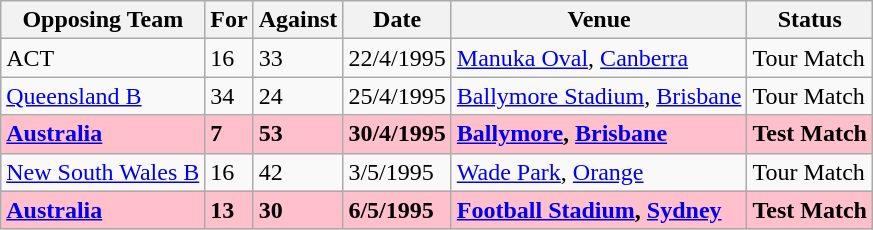<table class=wikitable>
<tr>
<th>Opposing Team</th>
<th>For</th>
<th>Against</th>
<th>Date</th>
<th>Venue</th>
<th>Status</th>
</tr>
<tr>
<td>ACT</td>
<td>16</td>
<td>33</td>
<td>22/4/1995</td>
<td><a href='#'>Manuka Oval</a>, <a href='#'>Canberra</a></td>
<td>Tour Match</td>
</tr>
<tr>
<td><a href='#'>Queensland B</a></td>
<td>34</td>
<td>24</td>
<td>25/4/1995</td>
<td><a href='#'>Ballymore Stadium</a>, <a href='#'>Brisbane</a></td>
<td>Tour Match</td>
</tr>
<tr bgcolor=pink>
<td><strong><a href='#'>Australia</a></strong></td>
<td><strong>7</strong></td>
<td><strong>53</strong></td>
<td><strong>30/4/1995</strong></td>
<td><strong><a href='#'>Ballymore</a>, <a href='#'>Brisbane</a></strong></td>
<td><strong>Test Match</strong></td>
</tr>
<tr>
<td><a href='#'>New South Wales B</a></td>
<td>16</td>
<td>42</td>
<td>3/5/1995</td>
<td><a href='#'>Wade Park</a>, <a href='#'>Orange</a></td>
<td>Tour Match</td>
</tr>
<tr bgcolor=pink>
<td><strong><a href='#'>Australia</a></strong></td>
<td><strong>13</strong></td>
<td><strong>30</strong></td>
<td><strong>6/5/1995</strong></td>
<td><strong><a href='#'>Football Stadium</a>, <a href='#'>Sydney</a></strong></td>
<td><strong>Test Match</strong></td>
</tr>
</table>
